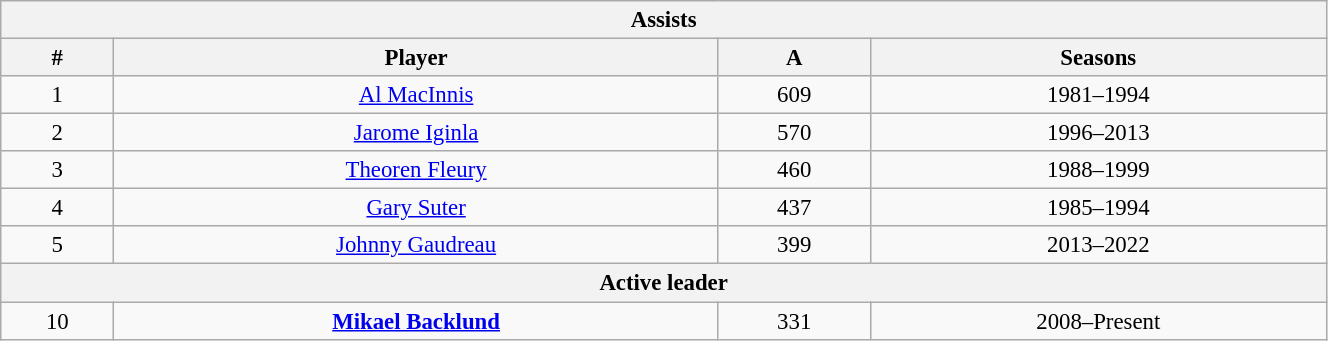<table class="wikitable" style="text-align: center; font-size: 95%" width="70%">
<tr>
<th colspan="4">Assists</th>
</tr>
<tr>
<th>#</th>
<th>Player</th>
<th>A</th>
<th>Seasons</th>
</tr>
<tr>
<td>1</td>
<td><a href='#'>Al MacInnis</a></td>
<td>609</td>
<td>1981–1994</td>
</tr>
<tr>
<td>2</td>
<td><a href='#'>Jarome Iginla</a></td>
<td>570</td>
<td>1996–2013</td>
</tr>
<tr>
<td>3</td>
<td><a href='#'>Theoren Fleury</a></td>
<td>460</td>
<td>1988–1999</td>
</tr>
<tr>
<td>4</td>
<td><a href='#'>Gary Suter</a></td>
<td>437</td>
<td>1985–1994</td>
</tr>
<tr>
<td>5</td>
<td><a href='#'>Johnny Gaudreau</a></td>
<td>399</td>
<td>2013–2022</td>
</tr>
<tr>
<th colspan="4">Active leader</th>
</tr>
<tr>
<td>10</td>
<td><strong><a href='#'>Mikael Backlund</a></strong></td>
<td>331</td>
<td>2008–Present</td>
</tr>
</table>
